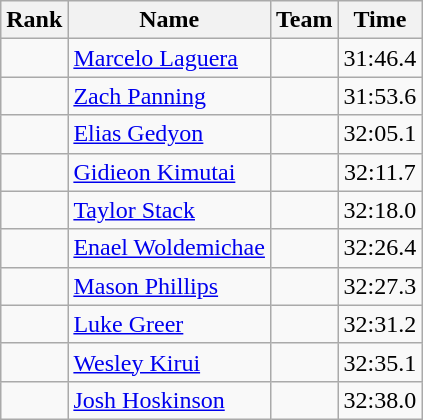<table class="wikitable sortable" style="text-align:center">
<tr>
<th>Rank</th>
<th>Name</th>
<th>Team</th>
<th>Time</th>
</tr>
<tr>
<td></td>
<td align=left> <a href='#'>Marcelo Laguera</a></td>
<td></td>
<td>31:46.4</td>
</tr>
<tr>
<td></td>
<td align=left> <a href='#'>Zach Panning</a></td>
<td></td>
<td>31:53.6</td>
</tr>
<tr>
<td></td>
<td align=left> <a href='#'>Elias Gedyon</a></td>
<td></td>
<td>32:05.1</td>
</tr>
<tr>
<td></td>
<td align=left> <a href='#'>Gidieon Kimutai</a></td>
<td></td>
<td>32:11.7</td>
</tr>
<tr>
<td></td>
<td align=left> <a href='#'>Taylor Stack</a></td>
<td></td>
<td>32:18.0</td>
</tr>
<tr>
<td></td>
<td align=left> <a href='#'>Enael Woldemichae</a></td>
<td></td>
<td>32:26.4</td>
</tr>
<tr>
<td></td>
<td align=left> <a href='#'>Mason Phillips</a></td>
<td></td>
<td>32:27.3</td>
</tr>
<tr>
<td></td>
<td align=left> <a href='#'>Luke Greer</a></td>
<td></td>
<td>32:31.2</td>
</tr>
<tr>
<td></td>
<td align=left> <a href='#'>Wesley Kirui</a></td>
<td></td>
<td>32:35.1</td>
</tr>
<tr>
<td></td>
<td align=left> <a href='#'>Josh Hoskinson</a></td>
<td></td>
<td>32:38.0</td>
</tr>
</table>
